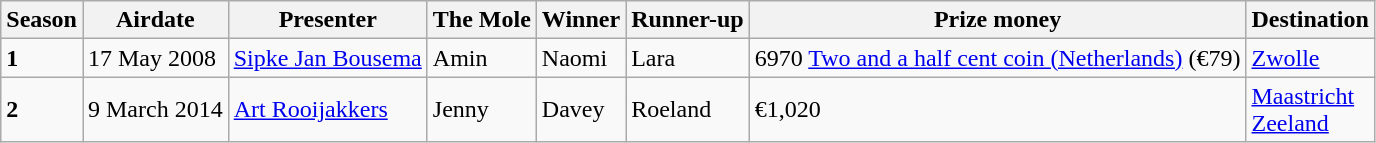<table class="wikitable">
<tr>
<th>Season</th>
<th>Airdate</th>
<th>Presenter</th>
<th>The Mole</th>
<th>Winner</th>
<th>Runner-up</th>
<th>Prize money</th>
<th>Destination</th>
</tr>
<tr>
<td><strong>1</strong></td>
<td>17 May 2008</td>
<td><a href='#'>Sipke Jan Bousema</a></td>
<td>Amin</td>
<td>Naomi</td>
<td>Lara</td>
<td>6970 <a href='#'>Two and a half cent coin (Netherlands)</a> (€79)</td>
<td> <a href='#'>Zwolle</a></td>
</tr>
<tr>
<td><strong>2</strong></td>
<td>9 March 2014</td>
<td><a href='#'>Art Rooijakkers</a></td>
<td>Jenny</td>
<td>Davey</td>
<td>Roeland</td>
<td>€1,020</td>
<td> <a href='#'>Maastricht</a><br> <a href='#'>Zeeland</a></td>
</tr>
</table>
